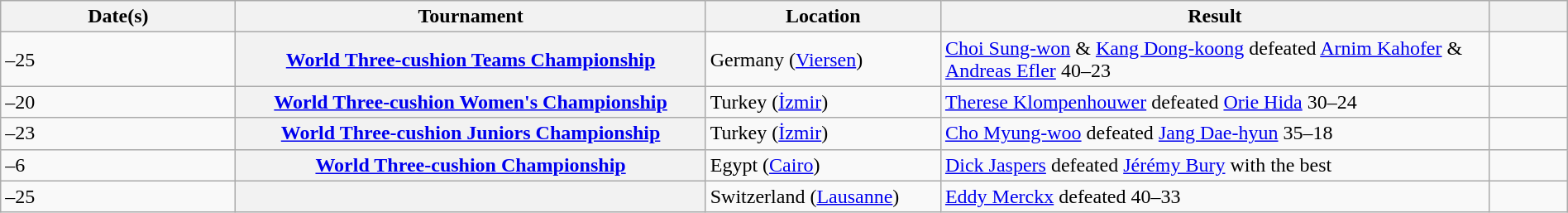<table class="sortable wikitable plainrowheaders" style="width:100%; margin:1em auto 1em auto;">
<tr>
<th scope="col" style="width: 15%;">Date(s)</th>
<th scope="col" style="width: 30%;">Tournament</th>
<th scope="col" style="width: 15%;">Location</th>
<th scope="col" class="unsortable" style="width: 35%;">Result</th>
<th scope="col" class="unsortable" style="width: 5%;"></th>
</tr>
<tr>
<td>–25</td>
<th scope="row"><a href='#'>World Three-cushion Teams Championship</a></th>
<td>Germany (<a href='#'>Viersen</a>)</td>
<td><a href='#'>Choi Sung-won</a> & <a href='#'>Kang Dong-koong</a> defeated <a href='#'>Arnim Kahofer</a> & <a href='#'>Andreas Efler</a> 40–23</td>
<td style="text-align:center;"></td>
</tr>
<tr>
<td>–20</td>
<th scope="row"><a href='#'>World Three-cushion Women's Championship</a></th>
<td>Turkey (<a href='#'>İzmir</a>)</td>
<td><a href='#'>Therese Klompenhouwer</a> defeated <a href='#'>Orie Hida</a> 30–24</td>
<td style="text-align:center;"></td>
</tr>
<tr>
<td>–23</td>
<th scope="row"><a href='#'>World Three-cushion Juniors Championship</a></th>
<td>Turkey (<a href='#'>İzmir</a>)</td>
<td><a href='#'>Cho Myung-woo</a> defeated <a href='#'>Jang Dae-hyun</a> 35–18</td>
<td style="text-align:center;"></td>
</tr>
<tr>
<td>–6</td>
<th scope="row"><a href='#'>World Three-cushion Championship</a></th>
<td>Egypt (<a href='#'>Cairo</a>)</td>
<td><a href='#'>Dick Jaspers</a> defeated <a href='#'>Jérémy Bury</a> with the best </td>
<td style="text-align:center;"></td>
</tr>
<tr>
<td>–25</td>
<th scope="row"></th>
<td>Switzerland (<a href='#'>Lausanne</a>)</td>
<td><a href='#'>Eddy Merckx</a> defeated  40–33</td>
<td style="text-align:center;"></td>
</tr>
</table>
